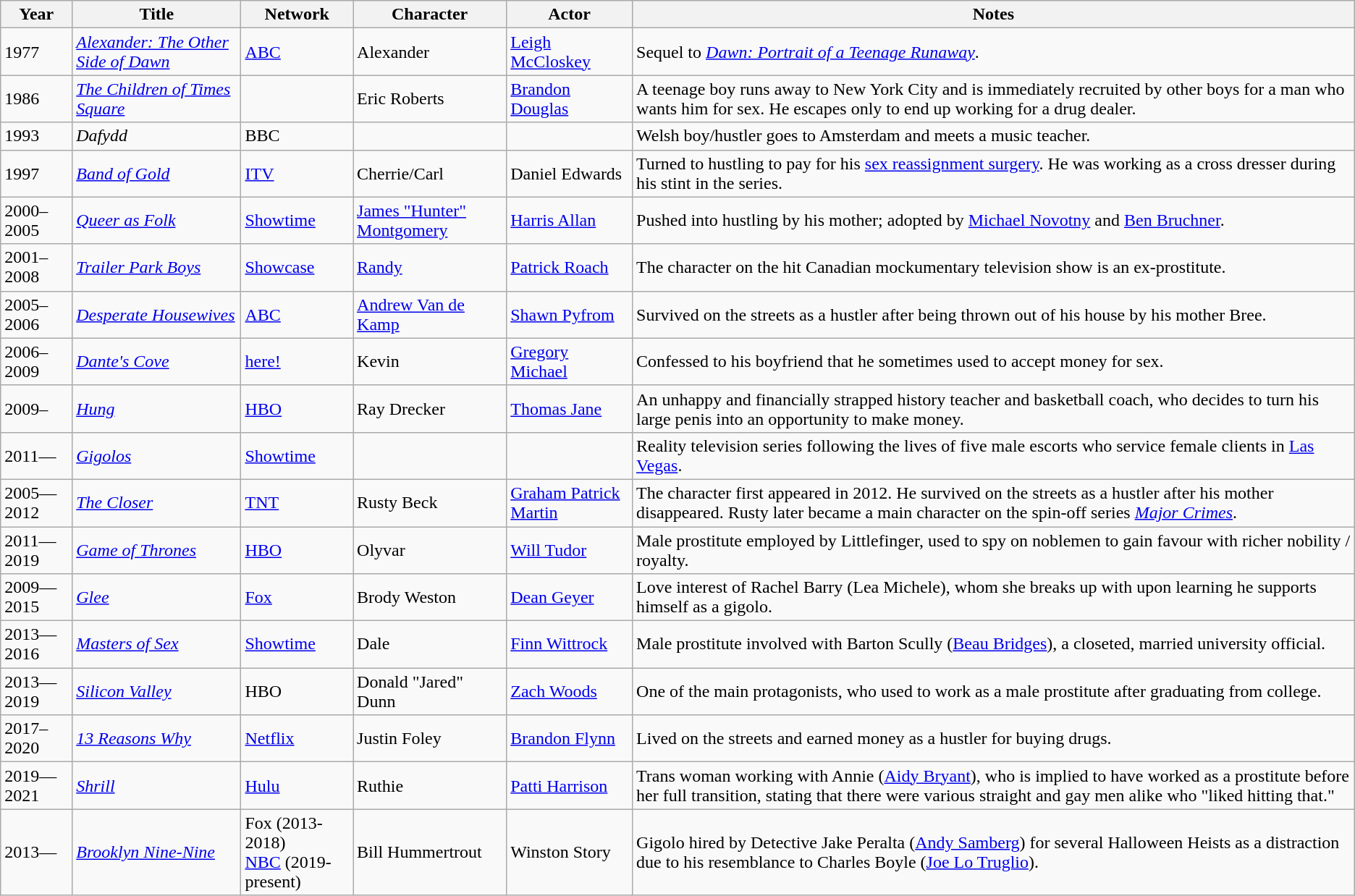<table class="wikitable">
<tr>
<th>Year</th>
<th>Title</th>
<th>Network</th>
<th>Character</th>
<th>Actor</th>
<th>Notes</th>
</tr>
<tr>
<td>1977</td>
<td><em><a href='#'>Alexander: The Other Side of Dawn</a></em></td>
<td><a href='#'>ABC</a></td>
<td>Alexander</td>
<td><a href='#'>Leigh McCloskey</a></td>
<td>Sequel to <em><a href='#'>Dawn: Portrait of a Teenage Runaway</a></em>.</td>
</tr>
<tr>
<td>1986</td>
<td><em><a href='#'>The Children of Times Square</a></em></td>
<td></td>
<td>Eric Roberts</td>
<td><a href='#'>Brandon Douglas</a></td>
<td>A teenage boy runs away to New York City and is immediately recruited by other boys for a man who wants him for sex. He escapes only to end up working for a drug dealer.</td>
</tr>
<tr>
<td>1993</td>
<td><em>Dafydd</em></td>
<td>BBC</td>
<td></td>
<td></td>
<td>Welsh boy/hustler goes to Amsterdam and meets a music teacher.</td>
</tr>
<tr>
<td>1997</td>
<td><em><a href='#'>Band of Gold</a></em></td>
<td><a href='#'>ITV</a></td>
<td>Cherrie/Carl</td>
<td>Daniel Edwards</td>
<td>Turned to hustling to pay for his <a href='#'>sex reassignment surgery</a>. He was working as a cross dresser during his stint in the series.</td>
</tr>
<tr>
<td>2000–2005</td>
<td><em><a href='#'>Queer as Folk</a></em></td>
<td><a href='#'>Showtime</a></td>
<td><a href='#'>James "Hunter" Montgomery</a></td>
<td><a href='#'>Harris Allan</a></td>
<td>Pushed into hustling by his mother; adopted by <a href='#'>Michael Novotny</a> and <a href='#'>Ben Bruchner</a>.</td>
</tr>
<tr>
<td>2001–2008</td>
<td><em><a href='#'>Trailer Park Boys</a></em></td>
<td><a href='#'>Showcase</a></td>
<td><a href='#'>Randy</a></td>
<td><a href='#'>Patrick Roach</a></td>
<td>The character on the hit Canadian mockumentary television show is an ex-prostitute.</td>
</tr>
<tr>
<td>2005–2006</td>
<td><em><a href='#'>Desperate Housewives</a></em></td>
<td><a href='#'>ABC</a></td>
<td><a href='#'>Andrew Van de Kamp</a></td>
<td><a href='#'>Shawn Pyfrom</a></td>
<td>Survived on the streets as a hustler after being thrown out of his house by his mother Bree.</td>
</tr>
<tr>
<td>2006–2009</td>
<td><em><a href='#'>Dante's Cove</a></em></td>
<td><a href='#'>here!</a></td>
<td>Kevin</td>
<td><a href='#'>Gregory Michael</a></td>
<td>Confessed to his boyfriend that he sometimes used to accept money for sex.</td>
</tr>
<tr>
<td>2009–</td>
<td><em><a href='#'>Hung</a></em></td>
<td><a href='#'>HBO</a></td>
<td>Ray Drecker</td>
<td><a href='#'>Thomas Jane</a></td>
<td>An unhappy and financially strapped history teacher and basketball coach, who decides to turn his large penis into an opportunity to make money.</td>
</tr>
<tr>
<td>2011—</td>
<td><em><a href='#'>Gigolos</a></em></td>
<td><a href='#'>Showtime</a></td>
<td></td>
<td></td>
<td>Reality television series following the lives of five male escorts who service female clients in <a href='#'>Las Vegas</a>.</td>
</tr>
<tr>
<td>2005—2012</td>
<td><em><a href='#'>The Closer</a></em></td>
<td><a href='#'>TNT</a></td>
<td>Rusty Beck</td>
<td><a href='#'>Graham Patrick Martin</a></td>
<td>The character first appeared in 2012. He survived on the streets as a hustler after his mother disappeared. Rusty later became a main character on the spin-off series <em><a href='#'>Major Crimes</a></em>.</td>
</tr>
<tr>
<td>2011—2019</td>
<td><em><a href='#'>Game of Thrones</a></em></td>
<td><a href='#'>HBO</a></td>
<td>Olyvar</td>
<td><a href='#'>Will Tudor</a></td>
<td>Male prostitute employed by Littlefinger, used to spy on noblemen to gain favour with richer nobility / royalty.</td>
</tr>
<tr>
<td>2009—2015</td>
<td><em><a href='#'>Glee</a></em></td>
<td><a href='#'>Fox</a></td>
<td>Brody Weston</td>
<td><a href='#'>Dean Geyer</a></td>
<td>Love interest of Rachel Barry (Lea Michele), whom she breaks up with upon learning he supports himself as a gigolo.</td>
</tr>
<tr>
<td>2013—2016</td>
<td><em><a href='#'>Masters of Sex</a></em></td>
<td><a href='#'>Showtime</a></td>
<td>Dale</td>
<td><a href='#'>Finn Wittrock</a></td>
<td>Male prostitute involved with Barton Scully (<a href='#'>Beau Bridges</a>), a closeted, married university official.</td>
</tr>
<tr>
<td>2013—2019</td>
<td><em><a href='#'>Silicon Valley</a></em></td>
<td>HBO</td>
<td>Donald "Jared" Dunn</td>
<td><a href='#'>Zach Woods</a></td>
<td>One of the main protagonists, who used to work as a male prostitute after graduating from college.</td>
</tr>
<tr>
<td>2017–2020</td>
<td><em><a href='#'>13 Reasons Why</a></em></td>
<td><a href='#'>Netflix</a></td>
<td>Justin Foley</td>
<td><a href='#'>Brandon Flynn</a></td>
<td>Lived on the streets and earned money as a hustler for buying drugs.</td>
</tr>
<tr>
<td>2019—2021</td>
<td><em><a href='#'>Shrill</a></em></td>
<td><a href='#'>Hulu</a></td>
<td>Ruthie</td>
<td><a href='#'>Patti Harrison</a></td>
<td>Trans woman working with Annie (<a href='#'>Aidy Bryant</a>), who is implied to have worked as a prostitute before her full transition, stating that there were various straight and gay men alike who "liked hitting that."</td>
</tr>
<tr>
<td>2013—</td>
<td><em><a href='#'>Brooklyn Nine-Nine</a></em></td>
<td>Fox (2013-2018)<br><a href='#'>NBC</a> (2019-present)</td>
<td>Bill Hummertrout</td>
<td>Winston Story</td>
<td>Gigolo hired by Detective Jake Peralta (<a href='#'>Andy Samberg</a>) for several Halloween Heists as a distraction due to his resemblance to Charles Boyle (<a href='#'>Joe Lo Truglio</a>).</td>
</tr>
</table>
